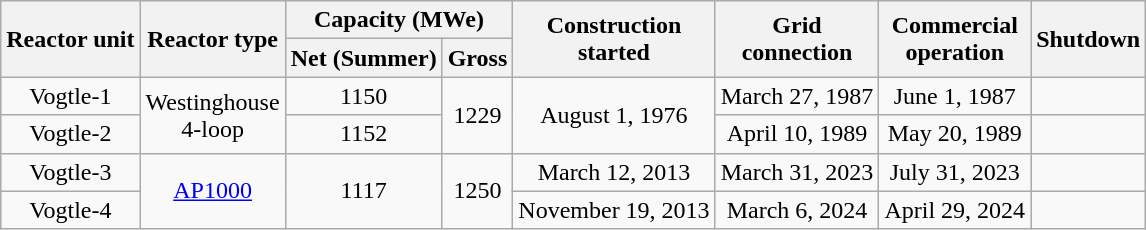<table class="wikitable" style="text-align:center">
<tr>
<th rowspan="2">Reactor unit</th>
<th rowspan="2">Reactor type</th>
<th colspan="2">Capacity (MWe)</th>
<th rowspan="2">Construction<br>started</th>
<th rowspan="2">Grid<br>connection</th>
<th rowspan="2">Commercial<br>operation</th>
<th rowspan="2">Shutdown</th>
</tr>
<tr>
<th>Net (Summer)</th>
<th>Gross</th>
</tr>
<tr>
<td>Vogtle-1</td>
<td rowspan="2">Westinghouse<br>4-loop</td>
<td>1150</td>
<td rowspan="2">1229</td>
<td rowspan="2">August 1, 1976</td>
<td>March 27, 1987</td>
<td>June 1, 1987</td>
<td></td>
</tr>
<tr>
<td>Vogtle-2</td>
<td>1152</td>
<td>April 10, 1989</td>
<td>May 20, 1989</td>
<td></td>
</tr>
<tr>
<td>Vogtle-3</td>
<td rowspan="2"><a href='#'>AP1000</a></td>
<td rowspan="2">1117</td>
<td rowspan="2">1250</td>
<td>March 12, 2013</td>
<td>March 31, 2023</td>
<td>July 31, 2023</td>
<td></td>
</tr>
<tr>
<td>Vogtle-4</td>
<td>November 19, 2013</td>
<td>March 6, 2024</td>
<td>April 29, 2024</td>
<td></td>
</tr>
</table>
